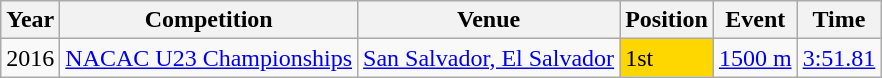<table class="wikitable">
<tr>
<th>Year</th>
<th>Competition</th>
<th>Venue</th>
<th>Position</th>
<th>Event</th>
<th>Time</th>
</tr>
<tr>
<td>2016</td>
<td><a href='#'>NACAC U23 Championships</a></td>
<td><a href='#'>San Salvador, El Salvador</a></td>
<td bgcolor=gold>1st</td>
<td><a href='#'>1500 m</a></td>
<td><a href='#'>3:51.81</a></td>
</tr>
</table>
